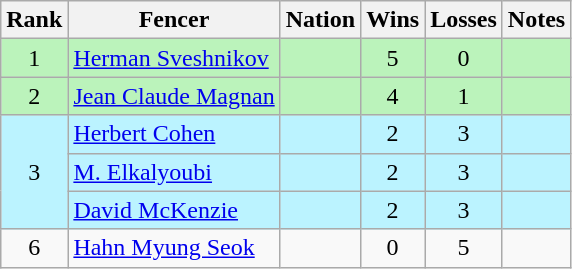<table class="wikitable sortable" style="text-align:center">
<tr>
<th>Rank</th>
<th>Fencer</th>
<th>Nation</th>
<th>Wins</th>
<th>Losses</th>
<th>Notes</th>
</tr>
<tr bgcolor=bbf3bb>
<td>1</td>
<td align=left><a href='#'>Herman Sveshnikov</a></td>
<td align=left></td>
<td>5</td>
<td>0</td>
<td></td>
</tr>
<tr bgcolor=bbf3bb>
<td>2</td>
<td align=left><a href='#'>Jean Claude Magnan</a></td>
<td align=left></td>
<td>4</td>
<td>1</td>
<td></td>
</tr>
<tr bgcolor=bbf3ff>
<td rowspan=3>3</td>
<td align=left><a href='#'>Herbert Cohen</a></td>
<td align=left></td>
<td>2</td>
<td>3</td>
<td></td>
</tr>
<tr bgcolor=bbf3ff>
<td align=left><a href='#'>M. Elkalyoubi</a></td>
<td align=left></td>
<td>2</td>
<td>3</td>
<td></td>
</tr>
<tr bgcolor=bbf3ff>
<td align=left><a href='#'>David McKenzie</a></td>
<td align=left></td>
<td>2</td>
<td>3</td>
<td></td>
</tr>
<tr>
<td>6</td>
<td align=left><a href='#'>Hahn Myung Seok</a></td>
<td align=left></td>
<td>0</td>
<td>5</td>
<td></td>
</tr>
</table>
